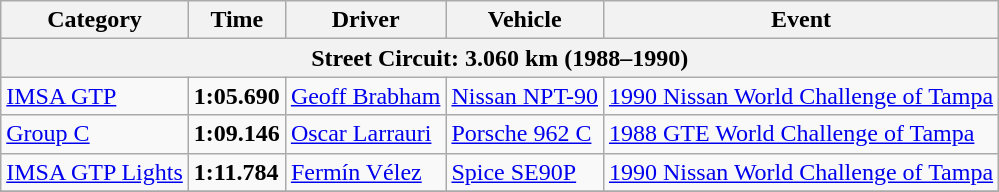<table class="wikitable">
<tr>
<th>Category</th>
<th>Time</th>
<th>Driver</th>
<th>Vehicle</th>
<th>Event</th>
</tr>
<tr>
<th colspan=5>Street Circuit: 3.060 km (1988–1990)</th>
</tr>
<tr>
<td><a href='#'>IMSA GTP</a></td>
<td><strong>1:05.690</strong></td>
<td><a href='#'>Geoff Brabham</a></td>
<td><a href='#'>Nissan NPT-90</a></td>
<td><a href='#'>1990 Nissan World Challenge of Tampa</a></td>
</tr>
<tr>
<td><a href='#'>Group C</a></td>
<td><strong>1:09.146</strong></td>
<td><a href='#'>Oscar Larrauri</a></td>
<td><a href='#'>Porsche 962 C</a></td>
<td><a href='#'>1988 GTE World Challenge of Tampa</a></td>
</tr>
<tr>
<td><a href='#'>IMSA GTP Lights</a></td>
<td><strong>1:11.784</strong></td>
<td><a href='#'>Fermín Vélez</a></td>
<td><a href='#'>Spice SE90P</a></td>
<td><a href='#'>1990 Nissan World Challenge of Tampa</a></td>
</tr>
<tr>
</tr>
</table>
